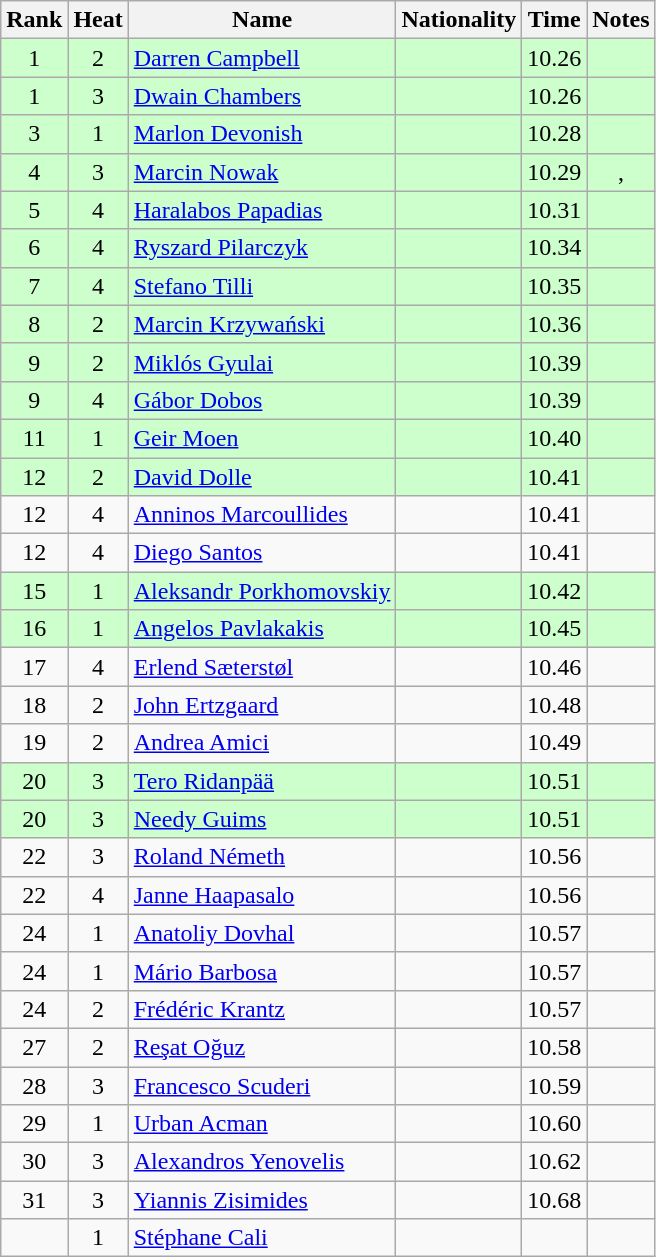<table class="wikitable sortable" style="text-align:center">
<tr>
<th>Rank</th>
<th>Heat</th>
<th>Name</th>
<th>Nationality</th>
<th>Time</th>
<th>Notes</th>
</tr>
<tr bgcolor=ccffcc>
<td>1</td>
<td>2</td>
<td align=left><a href='#'>Darren Campbell</a></td>
<td align=left></td>
<td>10.26</td>
<td></td>
</tr>
<tr bgcolor=ccffcc>
<td>1</td>
<td>3</td>
<td align=left><a href='#'>Dwain Chambers</a></td>
<td align=left></td>
<td>10.26</td>
<td></td>
</tr>
<tr bgcolor=ccffcc>
<td>3</td>
<td>1</td>
<td align=left><a href='#'>Marlon Devonish</a></td>
<td align=left></td>
<td>10.28</td>
<td></td>
</tr>
<tr bgcolor=ccffcc>
<td>4</td>
<td>3</td>
<td align=left><a href='#'>Marcin Nowak</a></td>
<td align=left></td>
<td>10.29</td>
<td>, </td>
</tr>
<tr bgcolor=ccffcc>
<td>5</td>
<td>4</td>
<td align=left><a href='#'>Haralabos Papadias</a></td>
<td align=left></td>
<td>10.31</td>
<td></td>
</tr>
<tr bgcolor=ccffcc>
<td>6</td>
<td>4</td>
<td align=left><a href='#'>Ryszard Pilarczyk</a></td>
<td align=left></td>
<td>10.34</td>
<td></td>
</tr>
<tr bgcolor=ccffcc>
<td>7</td>
<td>4</td>
<td align=left><a href='#'>Stefano Tilli</a></td>
<td align=left></td>
<td>10.35</td>
<td></td>
</tr>
<tr bgcolor=ccffcc>
<td>8</td>
<td>2</td>
<td align=left><a href='#'>Marcin Krzywański</a></td>
<td align=left></td>
<td>10.36</td>
<td></td>
</tr>
<tr bgcolor=ccffcc>
<td>9</td>
<td>2</td>
<td align=left><a href='#'>Miklós Gyulai</a></td>
<td align=left></td>
<td>10.39</td>
<td></td>
</tr>
<tr bgcolor=ccffcc>
<td>9</td>
<td>4</td>
<td align=left><a href='#'>Gábor Dobos</a></td>
<td align=left></td>
<td>10.39</td>
<td></td>
</tr>
<tr bgcolor=ccffcc>
<td>11</td>
<td>1</td>
<td align=left><a href='#'>Geir Moen</a></td>
<td align=left></td>
<td>10.40</td>
<td></td>
</tr>
<tr bgcolor=ccffcc>
<td>12</td>
<td>2</td>
<td align=left><a href='#'>David Dolle</a></td>
<td align=left></td>
<td>10.41</td>
<td></td>
</tr>
<tr>
<td>12</td>
<td>4</td>
<td align=left><a href='#'>Anninos Marcoullides</a></td>
<td align=left></td>
<td>10.41</td>
<td></td>
</tr>
<tr>
<td>12</td>
<td>4</td>
<td align=left><a href='#'>Diego Santos</a></td>
<td align=left></td>
<td>10.41</td>
<td></td>
</tr>
<tr bgcolor=ccffcc>
<td>15</td>
<td>1</td>
<td align=left><a href='#'>Aleksandr Porkhomovskiy</a></td>
<td align=left></td>
<td>10.42</td>
<td></td>
</tr>
<tr bgcolor=ccffcc>
<td>16</td>
<td>1</td>
<td align=left><a href='#'>Angelos Pavlakakis</a></td>
<td align=left></td>
<td>10.45</td>
<td></td>
</tr>
<tr>
<td>17</td>
<td>4</td>
<td align=left><a href='#'>Erlend Sæterstøl</a></td>
<td align=left></td>
<td>10.46</td>
<td></td>
</tr>
<tr>
<td>18</td>
<td>2</td>
<td align=left><a href='#'>John Ertzgaard</a></td>
<td align=left></td>
<td>10.48</td>
<td></td>
</tr>
<tr>
<td>19</td>
<td>2</td>
<td align=left><a href='#'>Andrea Amici</a></td>
<td align=left></td>
<td>10.49</td>
<td></td>
</tr>
<tr bgcolor=ccffcc>
<td>20</td>
<td>3</td>
<td align=left><a href='#'>Tero Ridanpää</a></td>
<td align=left></td>
<td>10.51</td>
<td></td>
</tr>
<tr bgcolor=ccffcc>
<td>20</td>
<td>3</td>
<td align=left><a href='#'>Needy Guims</a></td>
<td align=left></td>
<td>10.51</td>
<td></td>
</tr>
<tr>
<td>22</td>
<td>3</td>
<td align=left><a href='#'>Roland Németh</a></td>
<td align=left></td>
<td>10.56</td>
<td></td>
</tr>
<tr>
<td>22</td>
<td>4</td>
<td align=left><a href='#'>Janne Haapasalo</a></td>
<td align=left></td>
<td>10.56</td>
<td></td>
</tr>
<tr>
<td>24</td>
<td>1</td>
<td align=left><a href='#'>Anatoliy Dovhal</a></td>
<td align=left></td>
<td>10.57</td>
<td></td>
</tr>
<tr>
<td>24</td>
<td>1</td>
<td align=left><a href='#'>Mário Barbosa</a></td>
<td align="left"></td>
<td>10.57</td>
<td></td>
</tr>
<tr>
<td>24</td>
<td>2</td>
<td align=left><a href='#'>Frédéric Krantz</a></td>
<td align=left></td>
<td>10.57</td>
<td></td>
</tr>
<tr>
<td>27</td>
<td>2</td>
<td align=left><a href='#'>Reşat Oğuz</a></td>
<td align=left></td>
<td>10.58</td>
<td></td>
</tr>
<tr>
<td>28</td>
<td>3</td>
<td align=left><a href='#'>Francesco Scuderi</a></td>
<td align=left></td>
<td>10.59</td>
<td></td>
</tr>
<tr>
<td>29</td>
<td>1</td>
<td align=left><a href='#'>Urban Acman</a></td>
<td align=left></td>
<td>10.60</td>
<td></td>
</tr>
<tr>
<td>30</td>
<td>3</td>
<td align=left><a href='#'>Alexandros Yenovelis</a></td>
<td align=left></td>
<td>10.62</td>
<td></td>
</tr>
<tr>
<td>31</td>
<td>3</td>
<td align=left><a href='#'>Yiannis Zisimides</a></td>
<td align=left></td>
<td>10.68</td>
<td></td>
</tr>
<tr>
<td></td>
<td>1</td>
<td align=left><a href='#'>Stéphane Cali</a></td>
<td align=left></td>
<td></td>
<td></td>
</tr>
</table>
